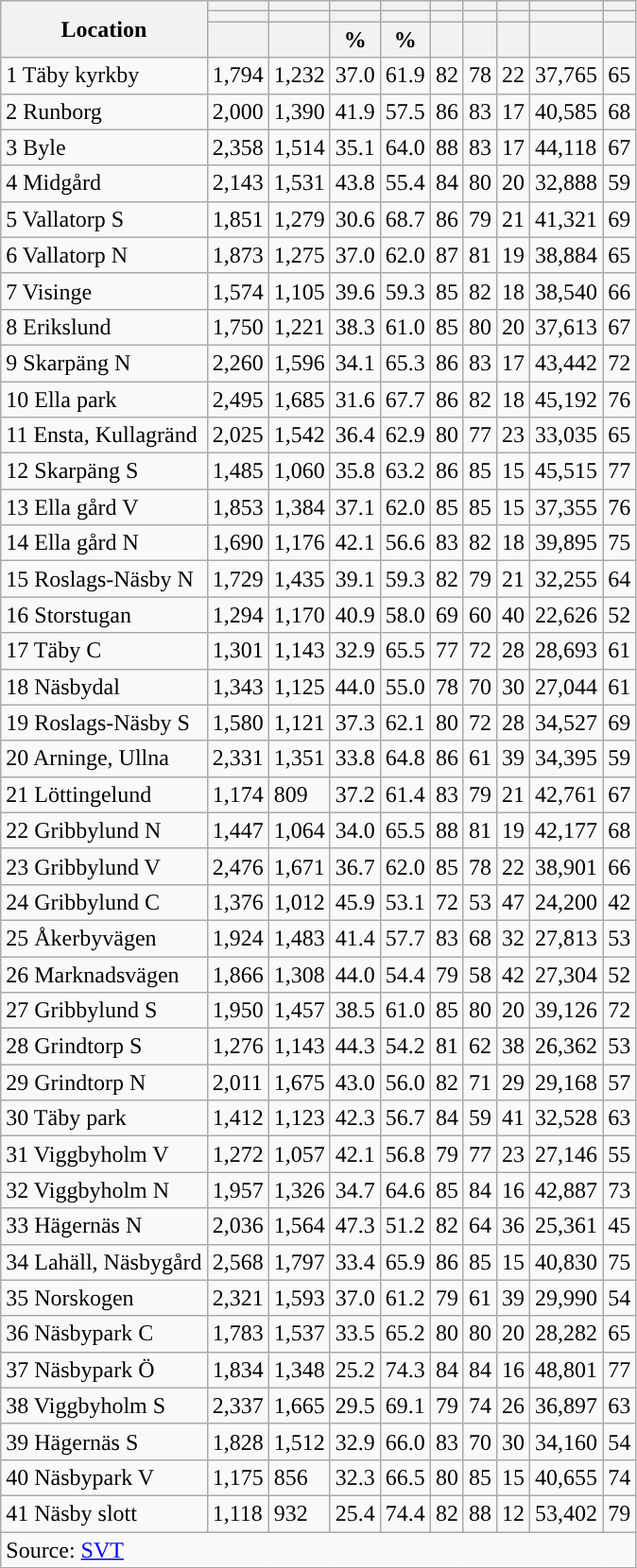<table role="presentation" class="wikitable sortable mw-collapsible mw-collapsed">
<tr>
<th rowspan="3">Location</th>
<th></th>
<th></th>
<th></th>
<th></th>
<th></th>
<th></th>
<th></th>
<th></th>
<th></th>
</tr>
<tr>
<th></th>
<th></th>
<th style="background:"></th>
<th style="background:"></th>
<th></th>
<th></th>
<th></th>
<th></th>
<th></th>
</tr>
<tr>
<th data-sort-type="number"></th>
<th data-sort-type="number"></th>
<th data-sort-type="number">%</th>
<th data-sort-type="number">%</th>
<th data-sort-type="number"></th>
<th data-sort-type="number"></th>
<th data-sort-type="number"></th>
<th data-sort-type="number"></th>
<th data-sort-type="number"></th>
</tr>
<tr>
<td align="left">1 Täby kyrkby</td>
<td>1,794</td>
<td>1,232</td>
<td>37.0</td>
<td>61.9</td>
<td>82</td>
<td>78</td>
<td>22</td>
<td>37,765</td>
<td>65</td>
</tr>
<tr>
<td align="left">2 Runborg</td>
<td>2,000</td>
<td>1,390</td>
<td>41.9</td>
<td>57.5</td>
<td>86</td>
<td>83</td>
<td>17</td>
<td>40,585</td>
<td>68</td>
</tr>
<tr>
<td align="left">3 Byle</td>
<td>2,358</td>
<td>1,514</td>
<td>35.1</td>
<td>64.0</td>
<td>88</td>
<td>83</td>
<td>17</td>
<td>44,118</td>
<td>67</td>
</tr>
<tr>
<td align="left">4 Midgård</td>
<td>2,143</td>
<td>1,531</td>
<td>43.8</td>
<td>55.4</td>
<td>84</td>
<td>80</td>
<td>20</td>
<td>32,888</td>
<td>59</td>
</tr>
<tr>
<td align="left">5 Vallatorp S</td>
<td>1,851</td>
<td>1,279</td>
<td>30.6</td>
<td>68.7</td>
<td>86</td>
<td>79</td>
<td>21</td>
<td>41,321</td>
<td>69</td>
</tr>
<tr>
<td align="left">6 Vallatorp N</td>
<td>1,873</td>
<td>1,275</td>
<td>37.0</td>
<td>62.0</td>
<td>87</td>
<td>81</td>
<td>19</td>
<td>38,884</td>
<td>65</td>
</tr>
<tr>
<td align="left">7 Visinge</td>
<td>1,574</td>
<td>1,105</td>
<td>39.6</td>
<td>59.3</td>
<td>85</td>
<td>82</td>
<td>18</td>
<td>38,540</td>
<td>66</td>
</tr>
<tr>
<td align="left">8 Erikslund</td>
<td>1,750</td>
<td>1,221</td>
<td>38.3</td>
<td>61.0</td>
<td>85</td>
<td>80</td>
<td>20</td>
<td>37,613</td>
<td>67</td>
</tr>
<tr>
<td align="left">9 Skarpäng N</td>
<td>2,260</td>
<td>1,596</td>
<td>34.1</td>
<td>65.3</td>
<td>86</td>
<td>83</td>
<td>17</td>
<td>43,442</td>
<td>72</td>
</tr>
<tr>
<td align="left">10 Ella park</td>
<td>2,495</td>
<td>1,685</td>
<td>31.6</td>
<td>67.7</td>
<td>86</td>
<td>82</td>
<td>18</td>
<td>45,192</td>
<td>76</td>
</tr>
<tr>
<td align="left">11 Ensta, Kullagränd</td>
<td>2,025</td>
<td>1,542</td>
<td>36.4</td>
<td>62.9</td>
<td>80</td>
<td>77</td>
<td>23</td>
<td>33,035</td>
<td>65</td>
</tr>
<tr>
<td align="left">12 Skarpäng S</td>
<td>1,485</td>
<td>1,060</td>
<td>35.8</td>
<td>63.2</td>
<td>86</td>
<td>85</td>
<td>15</td>
<td>45,515</td>
<td>77</td>
</tr>
<tr>
<td align="left">13 Ella gård V</td>
<td>1,853</td>
<td>1,384</td>
<td>37.1</td>
<td>62.0</td>
<td>85</td>
<td>85</td>
<td>15</td>
<td>37,355</td>
<td>76</td>
</tr>
<tr>
<td align="left">14 Ella gård N</td>
<td>1,690</td>
<td>1,176</td>
<td>42.1</td>
<td>56.6</td>
<td>83</td>
<td>82</td>
<td>18</td>
<td>39,895</td>
<td>75</td>
</tr>
<tr>
<td align="left">15 Roslags-Näsby N</td>
<td>1,729</td>
<td>1,435</td>
<td>39.1</td>
<td>59.3</td>
<td>82</td>
<td>79</td>
<td>21</td>
<td>32,255</td>
<td>64</td>
</tr>
<tr>
<td align="left">16 Storstugan</td>
<td>1,294</td>
<td>1,170</td>
<td>40.9</td>
<td>58.0</td>
<td>69</td>
<td>60</td>
<td>40</td>
<td>22,626</td>
<td>52</td>
</tr>
<tr>
<td align="left">17 Täby C</td>
<td>1,301</td>
<td>1,143</td>
<td>32.9</td>
<td>65.5</td>
<td>77</td>
<td>72</td>
<td>28</td>
<td>28,693</td>
<td>61</td>
</tr>
<tr>
<td align="left">18 Näsbydal</td>
<td>1,343</td>
<td>1,125</td>
<td>44.0</td>
<td>55.0</td>
<td>78</td>
<td>70</td>
<td>30</td>
<td>27,044</td>
<td>61</td>
</tr>
<tr>
<td align="left">19 Roslags-Näsby S</td>
<td>1,580</td>
<td>1,121</td>
<td>37.3</td>
<td>62.1</td>
<td>80</td>
<td>72</td>
<td>28</td>
<td>34,527</td>
<td>69</td>
</tr>
<tr>
<td align="left">20 Arninge, Ullna</td>
<td>2,331</td>
<td>1,351</td>
<td>33.8</td>
<td>64.8</td>
<td>86</td>
<td>61</td>
<td>39</td>
<td>34,395</td>
<td>59</td>
</tr>
<tr>
<td align="left">21 Löttingelund</td>
<td>1,174</td>
<td>809</td>
<td>37.2</td>
<td>61.4</td>
<td>83</td>
<td>79</td>
<td>21</td>
<td>42,761</td>
<td>67</td>
</tr>
<tr>
<td align="left">22 Gribbylund N</td>
<td>1,447</td>
<td>1,064</td>
<td>34.0</td>
<td>65.5</td>
<td>88</td>
<td>81</td>
<td>19</td>
<td>42,177</td>
<td>68</td>
</tr>
<tr>
<td align="left">23 Gribbylund V</td>
<td>2,476</td>
<td>1,671</td>
<td>36.7</td>
<td>62.0</td>
<td>85</td>
<td>78</td>
<td>22</td>
<td>38,901</td>
<td>66</td>
</tr>
<tr>
<td align="left">24 Gribbylund C</td>
<td>1,376</td>
<td>1,012</td>
<td>45.9</td>
<td>53.1</td>
<td>72</td>
<td>53</td>
<td>47</td>
<td>24,200</td>
<td>42</td>
</tr>
<tr>
<td align="left">25 Åkerbyvägen</td>
<td>1,924</td>
<td>1,483</td>
<td>41.4</td>
<td>57.7</td>
<td>83</td>
<td>68</td>
<td>32</td>
<td>27,813</td>
<td>53</td>
</tr>
<tr>
<td align="left">26 Marknadsvägen</td>
<td>1,866</td>
<td>1,308</td>
<td>44.0</td>
<td>54.4</td>
<td>79</td>
<td>58</td>
<td>42</td>
<td>27,304</td>
<td>52</td>
</tr>
<tr>
<td align="left">27 Gribbylund S</td>
<td>1,950</td>
<td>1,457</td>
<td>38.5</td>
<td>61.0</td>
<td>85</td>
<td>80</td>
<td>20</td>
<td>39,126</td>
<td>72</td>
</tr>
<tr>
<td align="left">28 Grindtorp S</td>
<td>1,276</td>
<td>1,143</td>
<td>44.3</td>
<td>54.2</td>
<td>81</td>
<td>62</td>
<td>38</td>
<td>26,362</td>
<td>53</td>
</tr>
<tr>
<td align="left">29 Grindtorp N</td>
<td>2,011</td>
<td>1,675</td>
<td>43.0</td>
<td>56.0</td>
<td>82</td>
<td>71</td>
<td>29</td>
<td>29,168</td>
<td>57</td>
</tr>
<tr>
<td align="left">30 Täby park</td>
<td>1,412</td>
<td>1,123</td>
<td>42.3</td>
<td>56.7</td>
<td>84</td>
<td>59</td>
<td>41</td>
<td>32,528</td>
<td>63</td>
</tr>
<tr>
<td align="left">31 Viggbyholm V</td>
<td>1,272</td>
<td>1,057</td>
<td>42.1</td>
<td>56.8</td>
<td>79</td>
<td>77</td>
<td>23</td>
<td>27,146</td>
<td>55</td>
</tr>
<tr>
<td align="left">32 Viggbyholm N</td>
<td>1,957</td>
<td>1,326</td>
<td>34.7</td>
<td>64.6</td>
<td>85</td>
<td>84</td>
<td>16</td>
<td>42,887</td>
<td>73</td>
</tr>
<tr>
<td align="left">33 Hägernäs N</td>
<td>2,036</td>
<td>1,564</td>
<td>47.3</td>
<td>51.2</td>
<td>82</td>
<td>64</td>
<td>36</td>
<td>25,361</td>
<td>45</td>
</tr>
<tr>
<td align="left">34 Lahäll, Näsbygård</td>
<td>2,568</td>
<td>1,797</td>
<td>33.4</td>
<td>65.9</td>
<td>86</td>
<td>85</td>
<td>15</td>
<td>40,830</td>
<td>75</td>
</tr>
<tr>
<td align="left">35 Norskogen</td>
<td>2,321</td>
<td>1,593</td>
<td>37.0</td>
<td>61.2</td>
<td>79</td>
<td>61</td>
<td>39</td>
<td>29,990</td>
<td>54</td>
</tr>
<tr>
<td align="left">36 Näsbypark C</td>
<td>1,783</td>
<td>1,537</td>
<td>33.5</td>
<td>65.2</td>
<td>80</td>
<td>80</td>
<td>20</td>
<td>28,282</td>
<td>65</td>
</tr>
<tr>
<td align="left">37 Näsbypark Ö</td>
<td>1,834</td>
<td>1,348</td>
<td>25.2</td>
<td>74.3</td>
<td>84</td>
<td>84</td>
<td>16</td>
<td>48,801</td>
<td>77</td>
</tr>
<tr>
<td align="left">38 Viggbyholm S</td>
<td>2,337</td>
<td>1,665</td>
<td>29.5</td>
<td>69.1</td>
<td>79</td>
<td>74</td>
<td>26</td>
<td>36,897</td>
<td>63</td>
</tr>
<tr>
<td align="left">39 Hägernäs S</td>
<td>1,828</td>
<td>1,512</td>
<td>32.9</td>
<td>66.0</td>
<td>83</td>
<td>70</td>
<td>30</td>
<td>34,160</td>
<td>54</td>
</tr>
<tr>
<td align="left">40 Näsbypark V</td>
<td>1,175</td>
<td>856</td>
<td>32.3</td>
<td>66.5</td>
<td>80</td>
<td>85</td>
<td>15</td>
<td>40,655</td>
<td>74</td>
</tr>
<tr>
<td align="left">41 Näsby slott</td>
<td>1,118</td>
<td>932</td>
<td>25.4</td>
<td>74.4</td>
<td>82</td>
<td>88</td>
<td>12</td>
<td>53,402</td>
<td>79</td>
</tr>
<tr>
<td colspan="10" align="left">Source: <a href='#'>SVT</a></td>
</tr>
</table>
